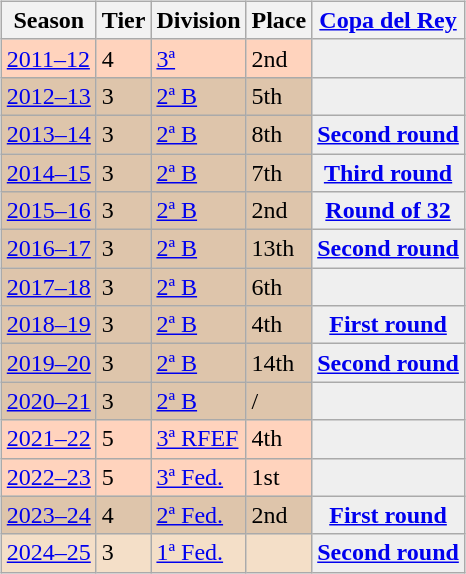<table>
<tr>
<td valign="top" width=0%><br><table class="wikitable">
<tr style="background:#f0f6fa;">
<th>Season</th>
<th>Tier</th>
<th>Division</th>
<th>Place</th>
<th><a href='#'>Copa del Rey</a></th>
</tr>
<tr>
<td style="background:#FFD3BD;"><a href='#'>2011–12</a></td>
<td style="background:#FFD3BD;">4</td>
<td style="background:#FFD3BD;"><a href='#'>3ª</a></td>
<td style="background:#FFD3BD;">2nd</td>
<th style="background:#efefef;"></th>
</tr>
<tr>
<td style="background:#DEC5AB;"><a href='#'>2012–13</a></td>
<td style="background:#DEC5AB;">3</td>
<td style="background:#DEC5AB;"><a href='#'>2ª B</a></td>
<td style="background:#DEC5AB;">5th</td>
<th style="background:#efefef;"></th>
</tr>
<tr>
<td style="background:#DEC5AB;"><a href='#'>2013–14</a></td>
<td style="background:#DEC5AB;">3</td>
<td style="background:#DEC5AB;"><a href='#'>2ª B</a></td>
<td style="background:#DEC5AB;">8th</td>
<th style="background:#efefef;"><a href='#'>Second round</a></th>
</tr>
<tr>
<td style="background:#DEC5AB;"><a href='#'>2014–15</a></td>
<td style="background:#DEC5AB;">3</td>
<td style="background:#DEC5AB;"><a href='#'>2ª B</a></td>
<td style="background:#DEC5AB;">7th</td>
<th style="background:#efefef;"><a href='#'>Third round</a></th>
</tr>
<tr>
<td style="background:#DEC5AB;"><a href='#'>2015–16</a></td>
<td style="background:#DEC5AB;">3</td>
<td style="background:#DEC5AB;"><a href='#'>2ª B</a></td>
<td style="background:#DEC5AB;">2nd</td>
<th style="background:#efefef;"><a href='#'>Round of 32</a></th>
</tr>
<tr>
<td style="background:#DEC5AB;"><a href='#'>2016–17</a></td>
<td style="background:#DEC5AB;">3</td>
<td style="background:#DEC5AB;"><a href='#'>2ª B</a></td>
<td style="background:#DEC5AB;">13th</td>
<th style="background:#efefef;"><a href='#'>Second round</a></th>
</tr>
<tr>
<td style="background:#DEC5AB;"><a href='#'>2017–18</a></td>
<td style="background:#DEC5AB;">3</td>
<td style="background:#DEC5AB;"><a href='#'>2ª B</a></td>
<td style="background:#DEC5AB;">6th</td>
<th style="background:#efefef;"></th>
</tr>
<tr>
<td style="background:#DEC5AB;"><a href='#'>2018–19</a></td>
<td style="background:#DEC5AB;">3</td>
<td style="background:#DEC5AB;"><a href='#'>2ª B</a></td>
<td style="background:#DEC5AB;">4th</td>
<th style="background:#efefef;"><a href='#'>First round</a></th>
</tr>
<tr>
<td style="background:#DEC5AB;"><a href='#'>2019–20</a></td>
<td style="background:#DEC5AB;">3</td>
<td style="background:#DEC5AB;"><a href='#'>2ª B</a></td>
<td style="background:#DEC5AB;">14th</td>
<th style="background:#efefef;"><a href='#'>Second round</a></th>
</tr>
<tr>
<td style="background:#DEC5AB;"><a href='#'>2020–21</a></td>
<td style="background:#DEC5AB;">3</td>
<td style="background:#DEC5AB;"><a href='#'>2ª B</a></td>
<td style="background:#DEC5AB;"> / </td>
<th style="background:#efefef;"></th>
</tr>
<tr>
<td style="background:#FFD3BD;"><a href='#'>2021–22</a></td>
<td style="background:#FFD3BD;">5</td>
<td style="background:#FFD3BD;"><a href='#'>3ª RFEF</a></td>
<td style="background:#FFD3BD;">4th</td>
<th style="background:#efefef;"></th>
</tr>
<tr>
<td style="background:#FFD3BD;"><a href='#'>2022–23</a></td>
<td style="background:#FFD3BD;">5</td>
<td style="background:#FFD3BD;"><a href='#'>3ª Fed.</a></td>
<td style="background:#FFD3BD;">1st</td>
<th style="background:#efefef;"></th>
</tr>
<tr>
<td style="background:#DEC5AB;"><a href='#'>2023–24</a></td>
<td style="background:#DEC5AB;">4</td>
<td style="background:#DEC5AB;"><a href='#'>2ª Fed.</a></td>
<td style="background:#DEC5AB;">2nd</td>
<th style="background:#efefef;"><a href='#'>First round</a></th>
</tr>
<tr>
<td style="background:#F4DFC8;"><a href='#'>2024–25</a></td>
<td style="background:#F4DFC8;">3</td>
<td style="background:#F4DFC8;"><a href='#'>1ª Fed.</a></td>
<td style="background:#F4DFC8;"></td>
<th style="background:#efefef;"><a href='#'>Second round</a></th>
</tr>
</table>
</td>
</tr>
</table>
